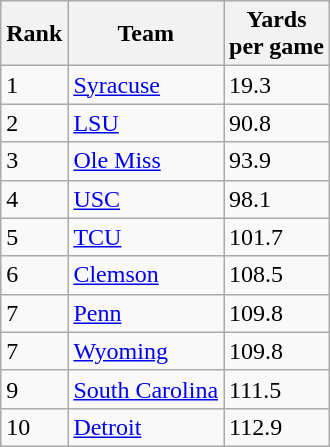<table class="wikitable sortable">
<tr>
<th>Rank</th>
<th>Team</th>
<th>Yards<br>per game</th>
</tr>
<tr>
<td>1</td>
<td><a href='#'>Syracuse</a></td>
<td>19.3</td>
</tr>
<tr>
<td>2</td>
<td><a href='#'>LSU</a></td>
<td>90.8</td>
</tr>
<tr>
<td>3</td>
<td><a href='#'>Ole Miss</a></td>
<td>93.9</td>
</tr>
<tr>
<td>4</td>
<td><a href='#'>USC</a></td>
<td>98.1</td>
</tr>
<tr>
<td>5</td>
<td><a href='#'>TCU</a></td>
<td>101.7</td>
</tr>
<tr>
<td>6</td>
<td><a href='#'>Clemson</a></td>
<td>108.5</td>
</tr>
<tr>
<td>7</td>
<td><a href='#'>Penn</a></td>
<td>109.8</td>
</tr>
<tr>
<td>7</td>
<td><a href='#'>Wyoming</a></td>
<td>109.8</td>
</tr>
<tr>
<td>9</td>
<td><a href='#'>South Carolina</a></td>
<td>111.5</td>
</tr>
<tr>
<td>10</td>
<td><a href='#'>Detroit</a></td>
<td>112.9</td>
</tr>
</table>
